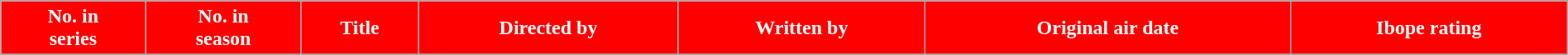<table class="wikitable plainrowheaders" style="width:100%;">
<tr style="color:white">
<th style="background: #FF0000; text-align: center;">No. in<br>series</th>
<th style="background: #FF0000; text-align: center;">No. in<br>season</th>
<th style="background: #FF0000; text-align: center;">Title</th>
<th style="background: #FF0000; text-align: center;">Directed by</th>
<th style="background: #FF0000; text-align: center;">Written by</th>
<th style="background: #FF0000; text-align: center;">Original air date</th>
<th style="background: #FF0000; text-align: center;">Ibope rating</th>
</tr>
<tr>
</tr>
</table>
